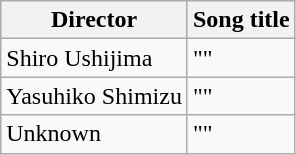<table class="wikitable">
<tr>
<th>Director</th>
<th>Song title</th>
</tr>
<tr>
<td>Shiro Ushijima</td>
<td>""</td>
</tr>
<tr>
<td>Yasuhiko Shimizu</td>
<td>""</td>
</tr>
<tr>
<td>Unknown</td>
<td>""</td>
</tr>
</table>
